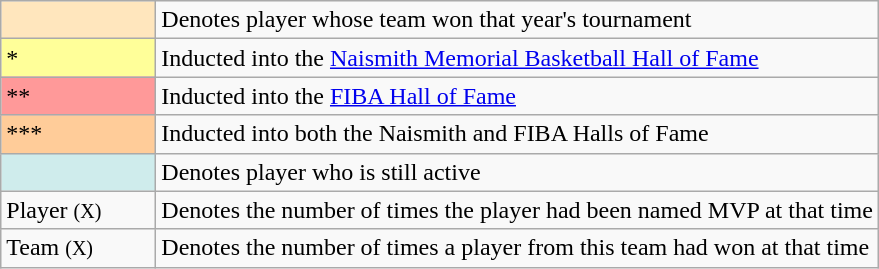<table class="wikitable">
<tr>
<td style="background-color:#FFE6BD; border:1px solid #aaaaaa; width:6em"></td>
<td>Denotes player whose team won that year's tournament</td>
</tr>
<tr>
<td style="background-color:#FFFF99; border:1px solid #aaaaaa; width:6em">*</td>
<td>Inducted into the <a href='#'>Naismith Memorial Basketball Hall of Fame</a></td>
</tr>
<tr>
<td style="background-color:#FF9999; border:1px solid #aaaaaa; width:6em">**</td>
<td>Inducted into the <a href='#'>FIBA Hall of Fame</a></td>
</tr>
<tr>
<td style="background-color:#FFCC99; border:1px solid #aaaaaa; width:6em">***</td>
<td>Inducted into both the Naismith and FIBA Halls of Fame</td>
</tr>
<tr>
<td style="background-color:#CFECEC; border:1px solid #aaaaaa; width:6em"></td>
<td>Denotes player who is still active</td>
</tr>
<tr>
<td>Player <small>(X)</small></td>
<td>Denotes the number of times the player had been named MVP at that time</td>
</tr>
<tr>
<td>Team <small>(X)</small></td>
<td>Denotes the number of times a player from this team had won at that time</td>
</tr>
</table>
